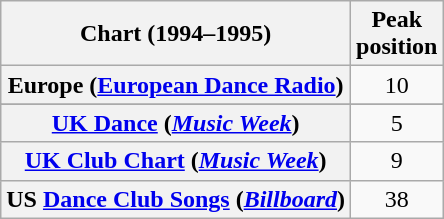<table class="wikitable sortable plainrowheaders" style="text-align:center">
<tr>
<th scope="col">Chart (1994–1995)</th>
<th scope="col">Peak<br>position</th>
</tr>
<tr>
<th scope="row">Europe (<a href='#'>European Dance Radio</a>)</th>
<td>10</td>
</tr>
<tr>
</tr>
<tr>
</tr>
<tr>
</tr>
<tr>
</tr>
<tr>
<th scope="row"><a href='#'>UK Dance</a> (<em><a href='#'>Music Week</a></em>)</th>
<td>5</td>
</tr>
<tr>
<th scope="row"><a href='#'>UK Club Chart</a> (<em><a href='#'>Music Week</a></em>)</th>
<td>9</td>
</tr>
<tr>
<th scope="row">US <a href='#'>Dance Club Songs</a> (<em><a href='#'>Billboard</a></em>)</th>
<td>38</td>
</tr>
</table>
